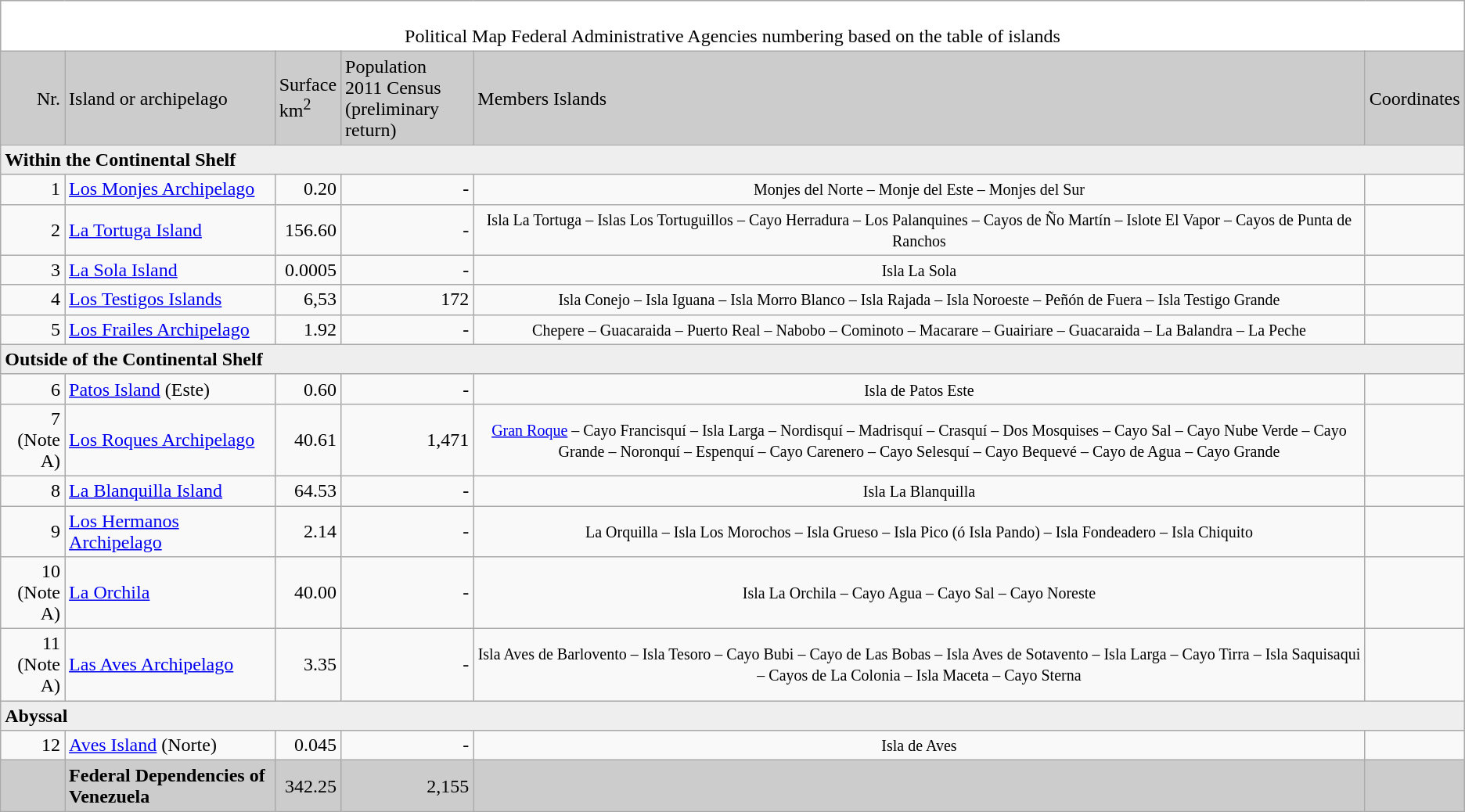<table class="wikitable">
<tr style="background: #ffffff;">
<td colspan="6" align="center"><br> Political Map Federal Administrative Agencies numbering based on the table of islands</td>
</tr>
<tr>
<td style="background: #CCCccc;" align="right">Nr.</td>
<td style="background: #CCCccc;">Island or archipelago</td>
<td style="background: #CCCccc;">Surface<br>km<sup>2</sup></td>
<td style="background: #CCCccc;">Population<br>2011 Census<br>(preliminary return)</td>
<td style="background: #CCCccc;">Members Islands</td>
<td style="background: #CCCccc;">Coordinates</td>
</tr>
<tr>
<td style="background: #eeeeee;" colspan="6" align="left"><strong>Within the Continental Shelf</strong></td>
</tr>
<tr>
<td align="right">1</td>
<td><a href='#'>Los Monjes Archipelago</a></td>
<td align="right">0.20</td>
<td align="right">-</td>
<td align="center"><small>Monjes del Norte – Monje del Este – Monjes del Sur </small></td>
<td></td>
</tr>
<tr>
<td align="right">2</td>
<td><a href='#'>La Tortuga Island</a></td>
<td align="right">156.60</td>
<td align="right">-</td>
<td align="center"><small>Isla La Tortuga – Islas Los Tortuguillos – Cayo Herradura – Los Palanquines – Cayos de Ño Martín – Islote El Vapor – Cayos de Punta de Ranchos</small></td>
<td></td>
</tr>
<tr>
<td align="right">3</td>
<td><a href='#'>La Sola Island</a></td>
<td align="right">0.0005</td>
<td align="right">-</td>
<td align="center"><small>Isla La Sola</small></td>
<td></td>
</tr>
<tr>
<td align="right">4</td>
<td><a href='#'>Los Testigos Islands</a></td>
<td align="right">6,53</td>
<td align="right">172</td>
<td align="center"><small>Isla Conejo – Isla Iguana – Isla Morro Blanco – Isla Rajada – Isla Noroeste – Peñón de Fuera – Isla Testigo Grande</small></td>
<td></td>
</tr>
<tr>
<td align="right">5</td>
<td><a href='#'>Los Frailes Archipelago</a></td>
<td align="right">1.92</td>
<td align="right">-</td>
<td align="center"><small>Chepere – Guacaraida – Puerto Real – Nabobo – Cominoto – Macarare – Guairiare – Guacaraida – La Balandra – La Peche</small></td>
<td></td>
</tr>
<tr>
<td style="background: #eeeeee;" colspan="6" align="left"><strong>Outside of the Continental Shelf</strong></td>
</tr>
<tr>
<td align="right">6</td>
<td><a href='#'>Patos Island</a> (Este)</td>
<td align="right">0.60</td>
<td align="right">-</td>
<td align="center"><small>Isla de Patos Este</small></td>
<td></td>
</tr>
<tr>
<td align="right">7 <br>(Note A)</td>
<td><a href='#'>Los Roques Archipelago</a></td>
<td align="right">40.61</td>
<td align="right">1,471</td>
<td align="center"><small><a href='#'>Gran Roque</a> – Cayo Francisquí – Isla Larga – Nordisquí – Madrisquí – Crasquí – Dos Mosquises – Cayo Sal – Cayo Nube Verde – Cayo Grande – Noronquí – Espenquí – Cayo Carenero – Cayo Selesquí – Cayo Bequevé – Cayo de Agua – Cayo Grande </small></td>
<td></td>
</tr>
<tr>
<td align="right">8</td>
<td><a href='#'>La Blanquilla Island</a></td>
<td align="right">64.53</td>
<td align="right">-</td>
<td align="center"><small>Isla La Blanquilla</small></td>
<td></td>
</tr>
<tr>
<td align="right">9</td>
<td><a href='#'>Los Hermanos Archipelago</a></td>
<td align="right">2.14</td>
<td align="right">-</td>
<td align="center"><small>La Orquilla – Isla Los Morochos – Isla Grueso – Isla Pico (ó Isla Pando) – Isla Fondeadero – Isla Chiquito</small></td>
<td></td>
</tr>
<tr>
<td align="right">10 <br>(Note A)</td>
<td><a href='#'>La Orchila</a></td>
<td align="right">40.00</td>
<td align="right">-</td>
<td align="center"><small>Isla La Orchila – Cayo Agua – Cayo Sal – Cayo Noreste</small></td>
<td></td>
</tr>
<tr>
<td align="right">11 <br>(Note A)</td>
<td><a href='#'>Las Aves Archipelago</a></td>
<td align="right">3.35</td>
<td align="right">-</td>
<td align="center"><small>Isla Aves de Barlovento – Isla Tesoro – Cayo Bubi – Cayo de Las Bobas – Isla Aves de Sotavento – Isla Larga – Cayo Tirra – Isla Saquisaqui – Cayos de La Colonia – Isla Maceta – Cayo Sterna</small></td>
<td></td>
</tr>
<tr>
<td style="background: #eeeeee;" colspan="6" align="left"><strong>Abyssal </strong></td>
</tr>
<tr>
<td align="right">12</td>
<td><a href='#'>Aves Island</a> (Norte)</td>
<td align="right">0.045</td>
<td align="right">-</td>
<td align="center"><small>Isla de Aves</small></td>
<td></td>
</tr>
<tr style="background: #cccccc;">
<td align="right"> </td>
<td><strong>Federal Dependencies of Venezuela</strong></td>
<td align="right">342.25</td>
<td align="right">2,155</td>
<td> </td>
<td> </td>
</tr>
</table>
